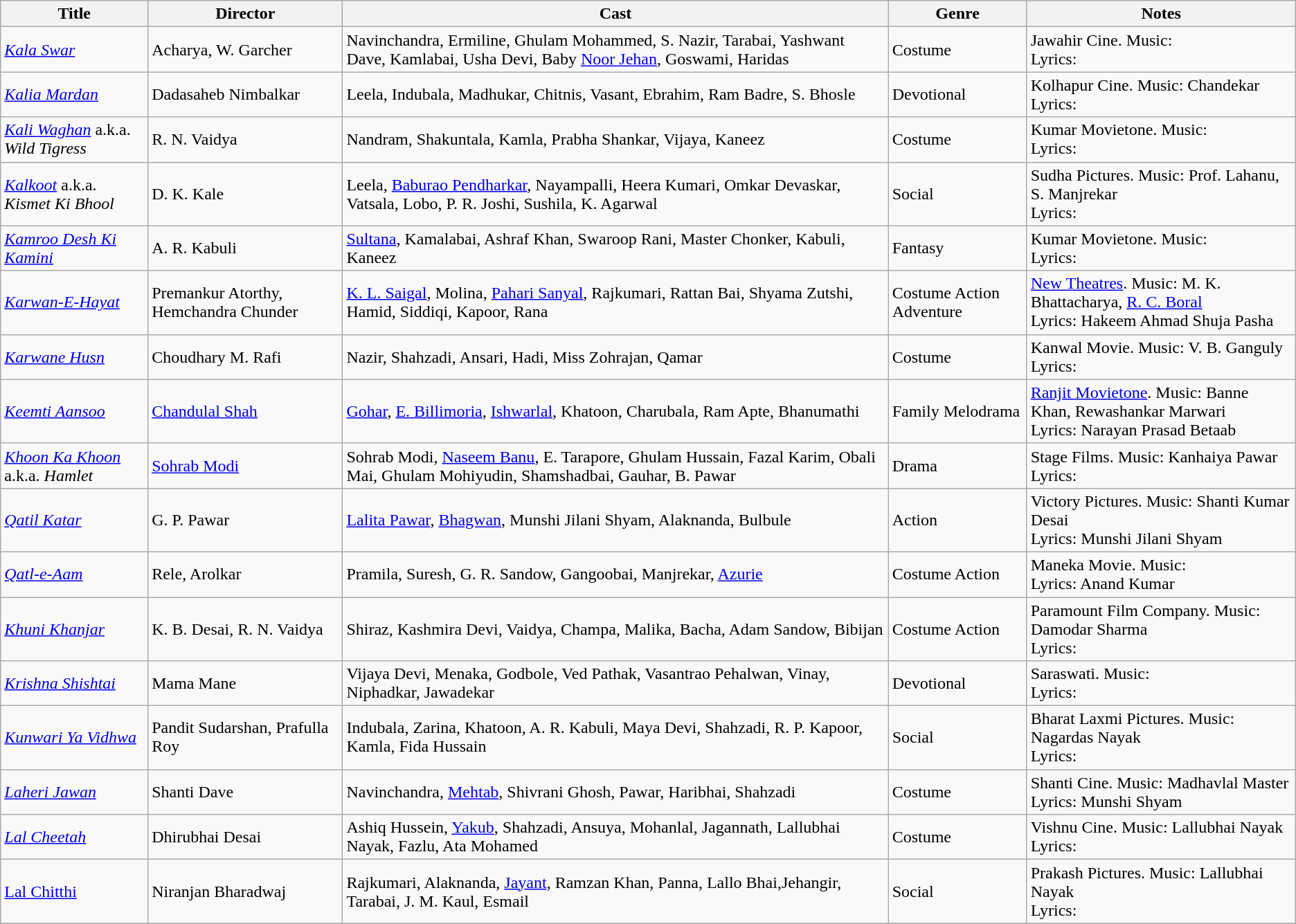<table class="wikitable">
<tr>
<th>Title</th>
<th>Director</th>
<th>Cast</th>
<th>Genre</th>
<th>Notes</th>
</tr>
<tr>
<td><em><a href='#'>Kala Swar</a></em></td>
<td>Acharya, W. Garcher</td>
<td>Navinchandra, Ermiline, Ghulam Mohammed,   S. Nazir, Tarabai, Yashwant Dave, Kamlabai, Usha Devi, Baby <a href='#'>Noor Jehan</a>, Goswami, Haridas</td>
<td>Costume</td>
<td>Jawahir Cine. Music: <br>Lyrics:</td>
</tr>
<tr>
<td><em><a href='#'>Kalia Mardan</a></em></td>
<td>Dadasaheb Nimbalkar</td>
<td>Leela, Indubala, Madhukar, Chitnis,  Vasant, Ebrahim, Ram Badre, S. Bhosle</td>
<td>Devotional</td>
<td>Kolhapur Cine. Music: Chandekar<br>Lyrics:</td>
</tr>
<tr>
<td><em><a href='#'>Kali Waghan</a></em> a.k.a. <em>Wild Tigress</em></td>
<td>R. N. Vaidya</td>
<td>Nandram, Shakuntala,  Kamla,  Prabha Shankar, Vijaya, Kaneez</td>
<td>Costume</td>
<td>Kumar Movietone. Music: <br>Lyrics:</td>
</tr>
<tr>
<td><em><a href='#'>Kalkoot</a></em> a.k.a. <em>Kismet Ki Bhool</em></td>
<td>D. K. Kale</td>
<td>Leela, <a href='#'>Baburao Pendharkar</a>,  Nayampalli, Heera Kumari, Omkar Devaskar, Vatsala, Lobo, P. R. Joshi, Sushila, K. Agarwal</td>
<td>Social</td>
<td>Sudha Pictures.  Music: Prof. Lahanu, S. Manjrekar<br>Lyrics:</td>
</tr>
<tr>
<td><em><a href='#'>Kamroo Desh Ki Kamini</a></em></td>
<td>A. R. Kabuli</td>
<td><a href='#'>Sultana</a>, Kamalabai,  Ashraf Khan, Swaroop Rani, Master Chonker, Kabuli, Kaneez</td>
<td>Fantasy</td>
<td>Kumar Movietone. Music: <br>Lyrics:</td>
</tr>
<tr>
<td><em><a href='#'>Karwan-E-Hayat</a></em></td>
<td>Premankur Atorthy, Hemchandra Chunder</td>
<td><a href='#'>K. L. Saigal</a>, Molina, <a href='#'>Pahari Sanyal</a>, Rajkumari, Rattan Bai, Shyama Zutshi, Hamid, Siddiqi, Kapoor, Rana</td>
<td>Costume Action Adventure</td>
<td><a href='#'>New Theatres</a>. Music: M. K. Bhattacharya, <a href='#'>R. C. Boral</a><br>Lyrics: Hakeem Ahmad Shuja Pasha</td>
</tr>
<tr>
<td><em><a href='#'>Karwane Husn</a></em></td>
<td>Choudhary M. Rafi</td>
<td>Nazir, Shahzadi,  Ansari, Hadi, Miss Zohrajan, Qamar</td>
<td>Costume</td>
<td>Kanwal Movie. Music: V. B. Ganguly<br>Lyrics:</td>
</tr>
<tr>
<td><em><a href='#'>Keemti Aansoo</a></em></td>
<td><a href='#'>Chandulal Shah</a></td>
<td><a href='#'>Gohar</a>, <a href='#'>E. Billimoria</a>, <a href='#'>Ishwarlal</a>, Khatoon, Charubala, Ram Apte, Bhanumathi</td>
<td>Family Melodrama</td>
<td><a href='#'>Ranjit Movietone</a>. Music: Banne Khan, Rewashankar Marwari<br>Lyrics: Narayan Prasad Betaab</td>
</tr>
<tr>
<td><em><a href='#'>Khoon Ka Khoon</a></em> a.k.a. <em>Hamlet</em></td>
<td><a href='#'>Sohrab Modi</a></td>
<td>Sohrab Modi, <a href='#'>Naseem Banu</a>, E. Tarapore, Ghulam Hussain, Fazal Karim, Obali Mai, Ghulam Mohiyudin, Shamshadbai, Gauhar, B. Pawar</td>
<td>Drama</td>
<td>Stage Films. Music: Kanhaiya Pawar<br>Lyrics:</td>
</tr>
<tr>
<td><em><a href='#'>Qatil Katar</a></em></td>
<td>G. P. Pawar</td>
<td><a href='#'>Lalita Pawar</a>, <a href='#'>Bhagwan</a>, Munshi Jilani Shyam, Alaknanda, Bulbule</td>
<td>Action</td>
<td>Victory Pictures. Music: Shanti Kumar Desai<br>Lyrics: Munshi Jilani Shyam</td>
</tr>
<tr>
<td><em><a href='#'>Qatl-e-Aam</a></em></td>
<td>Rele, Arolkar</td>
<td>Pramila, Suresh, G. R. Sandow, Gangoobai,  Manjrekar, <a href='#'>Azurie</a></td>
<td>Costume Action</td>
<td>Maneka Movie. Music: <br>Lyrics: Anand Kumar</td>
</tr>
<tr>
<td><em><a href='#'>Khuni Khanjar</a></em></td>
<td>K. B. Desai, R. N. Vaidya</td>
<td>Shiraz, Kashmira Devi, Vaidya, Champa, Malika, Bacha, Adam Sandow, Bibijan</td>
<td>Costume Action</td>
<td>Paramount Film Company.  Music: Damodar Sharma<br>Lyrics:</td>
</tr>
<tr>
<td><em><a href='#'>Krishna Shishtai</a></em></td>
<td>Mama Mane</td>
<td>Vijaya Devi, Menaka, Godbole,  Ved Pathak, Vasantrao Pehalwan, Vinay,  Niphadkar, Jawadekar</td>
<td>Devotional</td>
<td>Saraswati. Music: <br>Lyrics:</td>
</tr>
<tr>
<td><em><a href='#'>Kunwari Ya Vidhwa</a></em></td>
<td>Pandit Sudarshan, Prafulla Roy</td>
<td>Indubala,  Zarina, Khatoon, A. R. Kabuli, Maya Devi, Shahzadi, R. P. Kapoor,  Kamla, Fida Hussain</td>
<td>Social</td>
<td>Bharat Laxmi Pictures.  Music: Nagardas Nayak <br>Lyrics:</td>
</tr>
<tr>
<td><em><a href='#'>Laheri Jawan</a></em></td>
<td>Shanti Dave</td>
<td>Navinchandra, <a href='#'>Mehtab</a>,  Shivrani Ghosh, Pawar, Haribhai,  Shahzadi</td>
<td>Costume</td>
<td>Shanti Cine. Music: Madhavlal Master<br>Lyrics: Munshi Shyam</td>
</tr>
<tr>
<td><em><a href='#'>Lal Cheetah</a></em></td>
<td>Dhirubhai Desai</td>
<td>Ashiq Hussein,  <a href='#'>Yakub</a>, Shahzadi,  Ansuya, Mohanlal, Jagannath, Lallubhai Nayak,  Fazlu, Ata Mohamed</td>
<td>Costume</td>
<td>Vishnu Cine. Music: Lallubhai Nayak<br>Lyrics:</td>
</tr>
<tr>
<td><a href='#'>Lal Chitthi</a></td>
<td>Niranjan Bharadwaj</td>
<td>Rajkumari, Alaknanda, <a href='#'>Jayant</a>,  Ramzan Khan,  Panna, Lallo Bhai,Jehangir, Tarabai, J. M. Kaul, Esmail</td>
<td>Social</td>
<td>Prakash Pictures. Music: Lallubhai Nayak<br>Lyrics:</td>
</tr>
<tr>
</tr>
</table>
